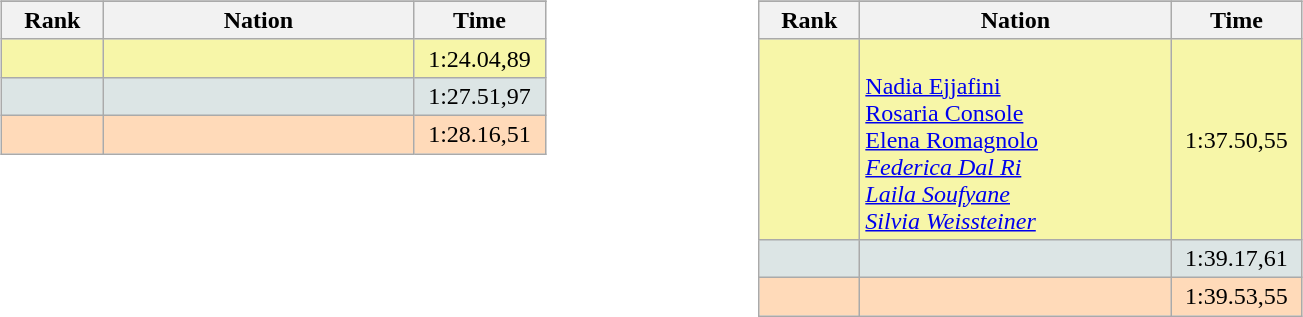<table width="80%" align=center style="font-size:100%">
<tr>
<td valign=top width="50%"><br><table class="wikitable" style="text-align:center">
<tr>
</tr>
<tr>
<th width=60>Rank</th>
<th width=200>Nation</th>
<th width=80>Time</th>
</tr>
<tr bgcolor=f7f6a8>
<td></td>
<td align="left"></td>
<td>1:24.04,89</td>
</tr>
<tr bgcolor=dce5e5>
<td></td>
<td align="left"></td>
<td>1:27.51,97</td>
</tr>
<tr bgcolor=ffdab9>
<td></td>
<td align="left"></td>
<td>1:28.16,51</td>
</tr>
</table>
</td>
<td valign=top width="50%"><br><table class="wikitable" style="text-align:center">
<tr>
</tr>
<tr>
<th width=60>Rank</th>
<th width=200>Nation</th>
<th width=80>Time</th>
</tr>
<tr bgcolor=f7f6a8>
<td></td>
<td align="left"><br><a href='#'>Nadia Ejjafini</a><br><a href='#'>Rosaria Console</a><br><a href='#'>Elena Romagnolo</a><br><em><a href='#'>Federica Dal Ri</a></em><br><em><a href='#'>Laila Soufyane</a></em><br><em><a href='#'>Silvia Weissteiner</a></em></td>
<td>1:37.50,55</td>
</tr>
<tr bgcolor=dce5e5>
<td></td>
<td align="left"></td>
<td>1:39.17,61</td>
</tr>
<tr bgcolor=ffdab9>
<td></td>
<td align="left"></td>
<td>1:39.53,55</td>
</tr>
</table>
</td>
</tr>
</table>
